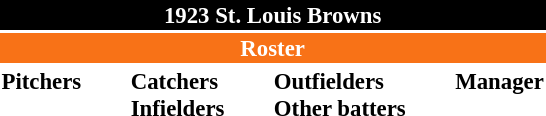<table class="toccolours" style="font-size: 95%;">
<tr>
<th colspan="10" style="background-color: black; color: white; text-align: center;">1923 St. Louis Browns</th>
</tr>
<tr>
<td colspan="10" style="background-color: #F87217; color: white; text-align: center;"><strong>Roster</strong></td>
</tr>
<tr>
<td valign="top"><strong>Pitchers</strong><br>










</td>
<td width="25px"></td>
<td valign="top"><strong>Catchers</strong><br>



<strong>Infielders</strong>






</td>
<td width="25px"></td>
<td valign="top"><strong>Outfielders</strong><br>





<strong>Other batters</strong>



</td>
<td width="25px"></td>
<td valign="top"><strong>Manager</strong><br>
</td>
</tr>
<tr>
</tr>
</table>
